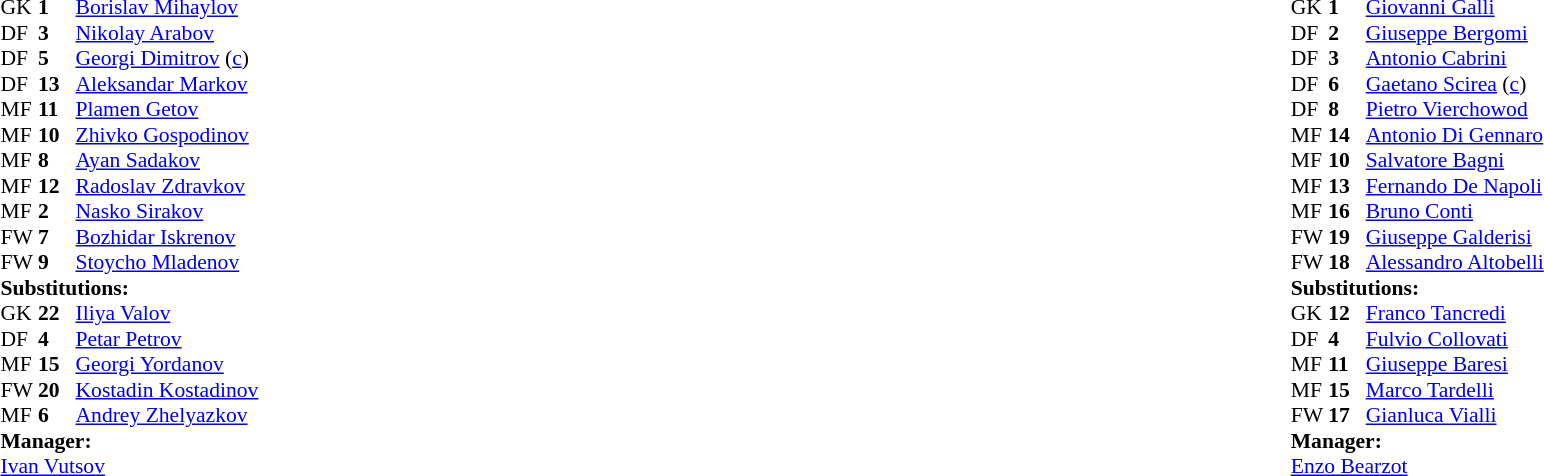<table width="100%">
<tr>
<td valign="top" width="50%"><br><table style="font-size: 90%" cellspacing="0" cellpadding="0">
<tr>
<th width="25"></th>
<th width="25"></th>
</tr>
<tr>
<td>GK</td>
<td><strong>1</strong></td>
<td><a href='#'>Borislav Mihaylov</a></td>
</tr>
<tr>
<td>DF</td>
<td><strong>3</strong></td>
<td><a href='#'>Nikolay Arabov</a></td>
</tr>
<tr>
<td>DF</td>
<td><strong>5</strong></td>
<td><a href='#'>Georgi Dimitrov</a> (<a href='#'>c</a>)</td>
</tr>
<tr>
<td>DF</td>
<td><strong>13</strong></td>
<td><a href='#'>Aleksandar Markov</a></td>
<td></td>
</tr>
<tr>
<td>MF</td>
<td><strong>11</strong></td>
<td><a href='#'>Plamen Getov</a></td>
</tr>
<tr>
<td>MF</td>
<td><strong>10</strong></td>
<td><a href='#'>Zhivko Gospodinov</a></td>
<td></td>
<td></td>
</tr>
<tr>
<td>MF</td>
<td><strong>8</strong></td>
<td><a href='#'>Ayan Sadakov</a></td>
</tr>
<tr>
<td>MF</td>
<td><strong>12</strong></td>
<td><a href='#'>Radoslav Zdravkov</a></td>
</tr>
<tr>
<td>MF</td>
<td><strong>2</strong></td>
<td><a href='#'>Nasko Sirakov</a></td>
</tr>
<tr>
<td>FW</td>
<td><strong>7</strong></td>
<td><a href='#'>Bozhidar Iskrenov</a></td>
<td></td>
<td></td>
</tr>
<tr>
<td>FW</td>
<td><strong>9</strong></td>
<td><a href='#'>Stoycho Mladenov</a></td>
</tr>
<tr>
<td colspan=3><strong>Substitutions:</strong></td>
</tr>
<tr>
<td>GK</td>
<td><strong>22</strong></td>
<td><a href='#'>Iliya Valov</a></td>
</tr>
<tr>
<td>DF</td>
<td><strong>4</strong></td>
<td><a href='#'>Petar Petrov</a></td>
</tr>
<tr>
<td>MF</td>
<td><strong>15</strong></td>
<td><a href='#'>Georgi Yordanov</a></td>
</tr>
<tr>
<td>FW</td>
<td><strong>20</strong></td>
<td><a href='#'>Kostadin Kostadinov</a></td>
<td></td>
<td></td>
</tr>
<tr>
<td>MF</td>
<td><strong>6</strong></td>
<td><a href='#'>Andrey Zhelyazkov</a></td>
<td></td>
<td></td>
</tr>
<tr>
<td colspan=3><strong>Manager:</strong></td>
</tr>
<tr>
<td colspan=3> <a href='#'>Ivan Vutsov</a></td>
</tr>
</table>
</td>
<td valign="top" width="50%"><br><table style="font-size: 90%" cellspacing="0" cellpadding="0" align="center">
<tr>
<th width=25></th>
<th width=25></th>
</tr>
<tr>
<td>GK</td>
<td><strong>1</strong></td>
<td><a href='#'>Giovanni Galli</a></td>
</tr>
<tr>
<td>DF</td>
<td><strong>2</strong></td>
<td><a href='#'>Giuseppe Bergomi</a></td>
<td></td>
</tr>
<tr>
<td>DF</td>
<td><strong>3</strong></td>
<td><a href='#'>Antonio Cabrini</a></td>
<td></td>
</tr>
<tr>
<td>DF</td>
<td><strong>6</strong></td>
<td><a href='#'>Gaetano Scirea</a> (<a href='#'>c</a>)</td>
</tr>
<tr>
<td>DF</td>
<td><strong>8</strong></td>
<td><a href='#'>Pietro Vierchowod</a></td>
</tr>
<tr>
<td>MF</td>
<td><strong>14</strong></td>
<td><a href='#'>Antonio Di Gennaro</a></td>
</tr>
<tr>
<td>MF</td>
<td><strong>10</strong></td>
<td><a href='#'>Salvatore Bagni</a></td>
</tr>
<tr>
<td>MF</td>
<td><strong>13</strong></td>
<td><a href='#'>Fernando De Napoli</a></td>
</tr>
<tr>
<td>MF</td>
<td><strong>16</strong></td>
<td><a href='#'>Bruno Conti</a></td>
<td></td>
<td></td>
</tr>
<tr>
<td>FW</td>
<td><strong>19</strong></td>
<td><a href='#'>Giuseppe Galderisi</a></td>
</tr>
<tr>
<td>FW</td>
<td><strong>18</strong></td>
<td><a href='#'>Alessandro Altobelli</a></td>
</tr>
<tr>
<td colspan=3><strong>Substitutions:</strong></td>
</tr>
<tr>
<td>GK</td>
<td><strong>12</strong></td>
<td><a href='#'>Franco Tancredi</a></td>
</tr>
<tr>
<td>DF</td>
<td><strong>4</strong></td>
<td><a href='#'>Fulvio Collovati</a></td>
</tr>
<tr>
<td>MF</td>
<td><strong>11</strong></td>
<td><a href='#'>Giuseppe Baresi</a></td>
</tr>
<tr>
<td>MF</td>
<td><strong>15</strong></td>
<td><a href='#'>Marco Tardelli</a></td>
</tr>
<tr>
<td>FW</td>
<td><strong>17</strong></td>
<td><a href='#'>Gianluca Vialli</a></td>
<td></td>
<td></td>
</tr>
<tr>
<td colspan=3><strong>Manager:</strong></td>
</tr>
<tr>
<td colspan=4> <a href='#'>Enzo Bearzot</a></td>
</tr>
</table>
</td>
</tr>
</table>
